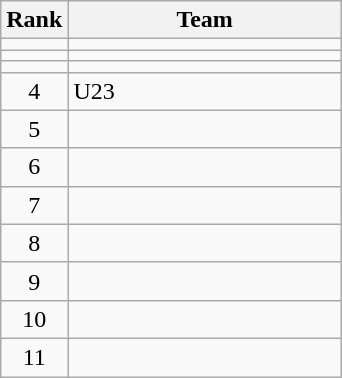<table class="wikitable" style="text-align:center;">
<tr>
<th>Rank</th>
<th width=175>Team</th>
</tr>
<tr>
<td></td>
<td align=left></td>
</tr>
<tr>
<td></td>
<td align=left></td>
</tr>
<tr>
<td></td>
<td align=left></td>
</tr>
<tr>
<td>4</td>
<td align=left> U23</td>
</tr>
<tr>
<td>5</td>
<td align=left></td>
</tr>
<tr>
<td>6</td>
<td align=left></td>
</tr>
<tr>
<td>7</td>
<td align=left></td>
</tr>
<tr>
<td>8</td>
<td align=left></td>
</tr>
<tr>
<td>9</td>
<td align=left></td>
</tr>
<tr>
<td>10</td>
<td align=left></td>
</tr>
<tr>
<td>11</td>
<td align=left></td>
</tr>
</table>
